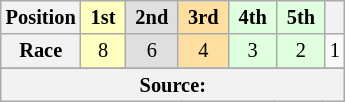<table class="wikitable" style="font-size: 85%; text-align:center">
<tr>
<th>Position</th>
<th style="background-color:#ffffbf"> 1st </th>
<th style="background-color:#dfdfdf"> 2nd </th>
<th style="background-color:#ffdf9f"> 3rd </th>
<th style="background-color:#dfffdf"> 4th </th>
<th style="background-color:#dfffdf"> 5th </th>
<th><a href='#'></a></th>
</tr>
<tr>
<th>Race</th>
<td style="background-color:#ffffbf">8</td>
<td style="background-color:#dfdfdf">6</td>
<td style="background-color:#ffdf9f">4</td>
<td style="background-color:#dfffdf">3</td>
<td style="background-color:#dfffdf">2</td>
<td>1</td>
</tr>
<tr>
</tr>
<tr class="sortbottom">
<th colspan="7">Source:</th>
</tr>
</table>
